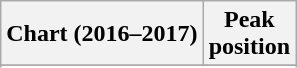<table class="wikitable sortable plainrowheaders">
<tr>
<th align="left">Chart (2016–2017)</th>
<th style="text-align:center;">Peak<br>position</th>
</tr>
<tr>
</tr>
<tr>
</tr>
<tr>
</tr>
<tr>
</tr>
</table>
